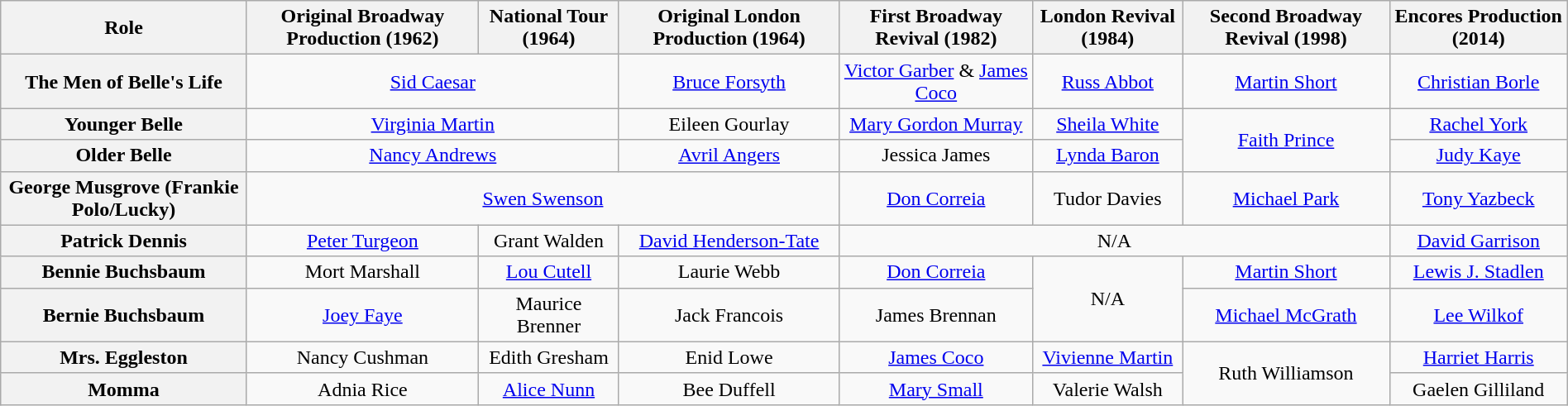<table class="wikitable" style="width:100%;">
<tr>
<th>Role</th>
<th>Original Broadway Production (1962)</th>
<th>National Tour (1964)</th>
<th>Original London Production (1964)</th>
<th>First Broadway Revival (1982)</th>
<th>London Revival (1984)</th>
<th>Second Broadway Revival (1998)</th>
<th>Encores Production (2014)</th>
</tr>
<tr>
<th>The Men of Belle's Life</th>
<td colspan="2" style="text-align:center;"><a href='#'>Sid Caesar</a></td>
<td style="text-align:center;"><a href='#'>Bruce Forsyth</a></td>
<td style="text-align:center;"><a href='#'>Victor Garber</a> & <a href='#'>James Coco</a></td>
<td style="text-align:center;"><a href='#'>Russ Abbot</a></td>
<td style="text-align:center;"><a href='#'>Martin Short</a></td>
<td style="text-align:center;"><a href='#'>Christian Borle</a></td>
</tr>
<tr>
<th>Younger Belle</th>
<td colspan="2" style="text-align:center;"><a href='#'>Virginia Martin</a></td>
<td style="text-align:center;">Eileen Gourlay</td>
<td style="text-align:center;"><a href='#'>Mary Gordon Murray</a></td>
<td style="text-align:center;"><a href='#'>Sheila White</a></td>
<td rowspan="2" style="text-align:center;"><a href='#'>Faith Prince</a></td>
<td style="text-align:center;"><a href='#'>Rachel York</a></td>
</tr>
<tr>
<th>Older Belle</th>
<td colspan="2" style="text-align:center;"><a href='#'>Nancy Andrews</a></td>
<td style="text-align:center;"><a href='#'>Avril Angers</a></td>
<td style="text-align:center;">Jessica James</td>
<td style="text-align:center;"><a href='#'>Lynda Baron</a></td>
<td style="text-align:center;"><a href='#'>Judy Kaye</a></td>
</tr>
<tr>
<th>George Musgrove (Frankie Polo/Lucky)</th>
<td colspan="3" style="text-align:center;"><a href='#'>Swen Swenson</a></td>
<td style="text-align:center;"><a href='#'>Don Correia</a></td>
<td style="text-align:center;">Tudor Davies</td>
<td style="text-align:center;"><a href='#'>Michael Park</a></td>
<td style="text-align:center;"><a href='#'>Tony Yazbeck</a></td>
</tr>
<tr>
<th>Patrick Dennis</th>
<td style="text-align:center;"><a href='#'>Peter Turgeon</a></td>
<td style="text-align:center;">Grant Walden</td>
<td style="text-align:center;"><a href='#'>David Henderson-Tate</a></td>
<td colspan="3" style="text-align:center;">N/A</td>
<td style="text-align:center;"><a href='#'>David Garrison</a></td>
</tr>
<tr>
<th>Bennie Buchsbaum</th>
<td style="text-align:center;">Mort Marshall</td>
<td style="text-align:center;"><a href='#'>Lou Cutell</a></td>
<td style="text-align:center;">Laurie Webb</td>
<td style="text-align:center;"><a href='#'>Don Correia</a></td>
<td rowspan="2" style="text-align:center;">N/A</td>
<td style="text-align:center;"><a href='#'>Martin Short</a></td>
<td style="text-align:center;"><a href='#'>Lewis J. Stadlen</a></td>
</tr>
<tr>
<th>Bernie Buchsbaum</th>
<td style="text-align:center;"><a href='#'>Joey Faye</a></td>
<td style="text-align:center;">Maurice Brenner</td>
<td style="text-align:center;">Jack Francois</td>
<td style="text-align:center;">James Brennan</td>
<td style="text-align:center;"><a href='#'>Michael McGrath</a></td>
<td style="text-align:center;"><a href='#'>Lee Wilkof</a></td>
</tr>
<tr>
<th>Mrs. Eggleston</th>
<td style="text-align:center;">Nancy Cushman</td>
<td style="text-align:center;">Edith Gresham</td>
<td style="text-align:center;">Enid Lowe</td>
<td style="text-align:center;"><a href='#'>James Coco</a></td>
<td style="text-align:center;"><a href='#'>Vivienne Martin</a></td>
<td rowspan="2" style="text-align:center;">Ruth Williamson</td>
<td style="text-align:center;"><a href='#'>Harriet Harris</a></td>
</tr>
<tr>
<th>Momma</th>
<td style="text-align:center;">Adnia Rice</td>
<td style="text-align:center;"><a href='#'>Alice Nunn</a></td>
<td style="text-align:center;">Bee Duffell</td>
<td style="text-align:center;"><a href='#'>Mary Small</a></td>
<td style="text-align:center;">Valerie Walsh</td>
<td style="text-align:center;">Gaelen Gilliland</td>
</tr>
</table>
